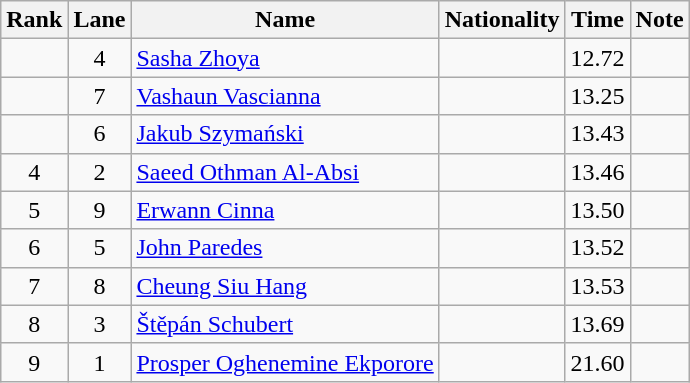<table class="wikitable sortable" style="text-align:center">
<tr>
<th>Rank</th>
<th>Lane</th>
<th>Name</th>
<th>Nationality</th>
<th>Time</th>
<th>Note</th>
</tr>
<tr>
<td></td>
<td>4</td>
<td align=left><a href='#'>Sasha Zhoya</a></td>
<td align=left></td>
<td>12.72</td>
<td><strong></strong></td>
</tr>
<tr>
<td></td>
<td>7</td>
<td align=left><a href='#'>Vashaun Vascianna</a></td>
<td align=left></td>
<td>13.25</td>
<td></td>
</tr>
<tr>
<td></td>
<td>6</td>
<td align=left><a href='#'>Jakub Szymański</a></td>
<td align=left></td>
<td>13.43</td>
<td></td>
</tr>
<tr>
<td>4</td>
<td>2</td>
<td align=left><a href='#'>Saeed Othman Al-Absi</a></td>
<td align=left></td>
<td>13.46</td>
<td></td>
</tr>
<tr>
<td>5</td>
<td>9</td>
<td align=left><a href='#'>Erwann Cinna</a></td>
<td align=left></td>
<td>13.50</td>
<td></td>
</tr>
<tr>
<td>6</td>
<td>5</td>
<td align=left><a href='#'>John Paredes</a></td>
<td align=left></td>
<td>13.52</td>
<td></td>
</tr>
<tr>
<td>7</td>
<td>8</td>
<td align=left><a href='#'>Cheung Siu Hang</a></td>
<td align=left></td>
<td>13.53</td>
<td></td>
</tr>
<tr>
<td>8</td>
<td>3</td>
<td align=left><a href='#'>Štěpán Schubert</a></td>
<td align=left></td>
<td>13.69</td>
<td></td>
</tr>
<tr>
<td>9</td>
<td>1</td>
<td align=left><a href='#'>Prosper Oghenemine Ekporore</a></td>
<td align=left></td>
<td>21.60</td>
<td></td>
</tr>
</table>
